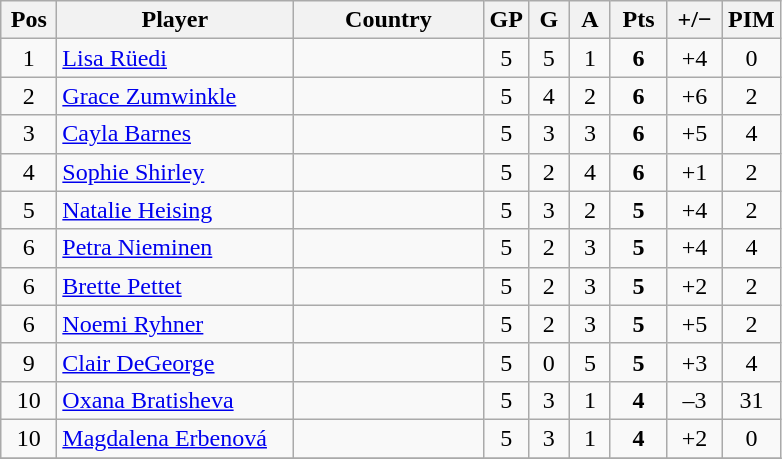<table class="wikitable sortable" style="text-align: center;">
<tr>
<th width=30>Pos</th>
<th width=150>Player</th>
<th width=120>Country</th>
<th width=20>GP</th>
<th width=20>G</th>
<th width=20>A</th>
<th width=30>Pts</th>
<th width=30>+/−</th>
<th width=30>PIM</th>
</tr>
<tr>
<td>1</td>
<td align=left><a href='#'>Lisa Rüedi</a></td>
<td align=left></td>
<td>5</td>
<td>5</td>
<td>1</td>
<td><strong>6</strong></td>
<td>+4</td>
<td>0</td>
</tr>
<tr>
<td>2</td>
<td align=left><a href='#'>Grace Zumwinkle</a></td>
<td align=left></td>
<td>5</td>
<td>4</td>
<td>2</td>
<td><strong>6</strong></td>
<td>+6</td>
<td>2</td>
</tr>
<tr>
<td>3</td>
<td align=left><a href='#'>Cayla Barnes</a></td>
<td align=left></td>
<td>5</td>
<td>3</td>
<td>3</td>
<td><strong>6</strong></td>
<td>+5</td>
<td>4</td>
</tr>
<tr>
<td>4</td>
<td align=left><a href='#'>Sophie Shirley</a></td>
<td align=left></td>
<td>5</td>
<td>2</td>
<td>4</td>
<td><strong>6</strong></td>
<td>+1</td>
<td>2</td>
</tr>
<tr>
<td>5</td>
<td align=left><a href='#'>Natalie Heising</a></td>
<td align=left></td>
<td>5</td>
<td>3</td>
<td>2</td>
<td><strong>5</strong></td>
<td>+4</td>
<td>2</td>
</tr>
<tr>
<td>6</td>
<td align=left><a href='#'>Petra Nieminen</a></td>
<td align=left></td>
<td>5</td>
<td>2</td>
<td>3</td>
<td><strong>5</strong></td>
<td>+4</td>
<td>4</td>
</tr>
<tr>
<td>6</td>
<td align=left><a href='#'>Brette Pettet</a></td>
<td align=left></td>
<td>5</td>
<td>2</td>
<td>3</td>
<td><strong>5</strong></td>
<td>+2</td>
<td>2</td>
</tr>
<tr>
<td>6</td>
<td align=left><a href='#'>Noemi Ryhner</a></td>
<td align=left></td>
<td>5</td>
<td>2</td>
<td>3</td>
<td><strong>5</strong></td>
<td>+5</td>
<td>2</td>
</tr>
<tr>
<td>9</td>
<td align=left><a href='#'>Clair DeGeorge</a></td>
<td align=left></td>
<td>5</td>
<td>0</td>
<td>5</td>
<td><strong>5</strong></td>
<td>+3</td>
<td>4</td>
</tr>
<tr>
<td>10</td>
<td align=left><a href='#'>Oxana Bratisheva</a></td>
<td align=left></td>
<td>5</td>
<td>3</td>
<td>1</td>
<td><strong>4</strong></td>
<td>–3</td>
<td>31</td>
</tr>
<tr>
<td>10</td>
<td align=left><a href='#'>Magdalena Erbenová</a></td>
<td align=left></td>
<td>5</td>
<td>3</td>
<td>1</td>
<td><strong>4</strong></td>
<td>+2</td>
<td>0</td>
</tr>
<tr>
</tr>
</table>
